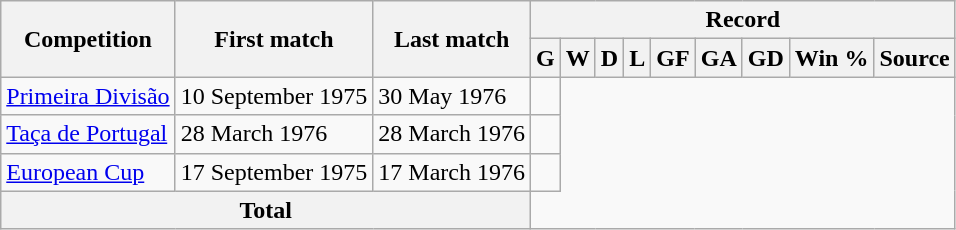<table class="wikitable" style="text-align: center">
<tr>
<th rowspan="2">Competition</th>
<th rowspan="2">First match</th>
<th rowspan="2">Last match</th>
<th colspan="9">Record</th>
</tr>
<tr>
<th>G</th>
<th>W</th>
<th>D</th>
<th>L</th>
<th>GF</th>
<th>GA</th>
<th>GD</th>
<th>Win %</th>
<th>Source</th>
</tr>
<tr>
<td align=left><a href='#'>Primeira Divisão</a></td>
<td align=left>10 September 1975</td>
<td align=left>30 May 1976<br></td>
<td align=left></td>
</tr>
<tr>
<td align=left><a href='#'>Taça de Portugal</a></td>
<td align=left>28 March 1976</td>
<td align=left>28 March 1976<br></td>
<td align=left></td>
</tr>
<tr>
<td align=left><a href='#'>European Cup</a></td>
<td align=left>17 September 1975</td>
<td align=left>17 March 1976<br></td>
<td align=left></td>
</tr>
<tr>
<th colspan="3">Total<br></th>
</tr>
</table>
